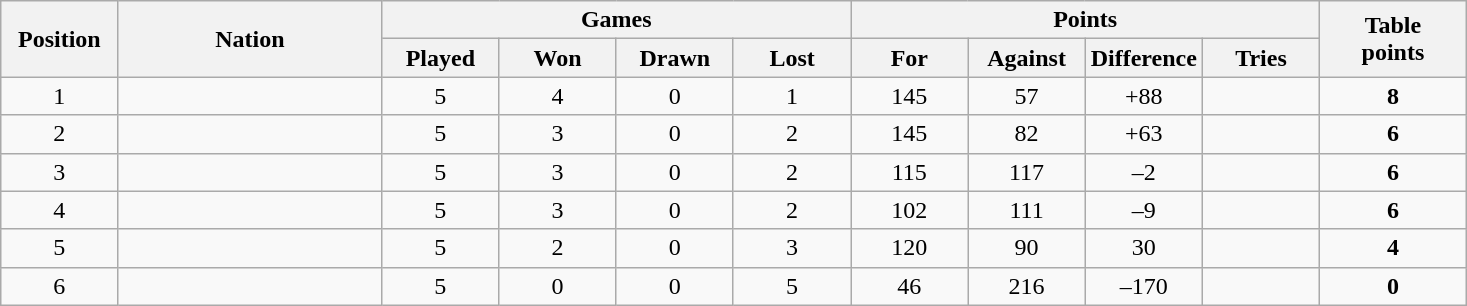<table class="wikitable" style="text-align:center">
<tr>
<th rowspan="2" style="width:8%;">Position</th>
<th rowspan="2" style="width:18%;">Nation</th>
<th colspan="4" style="width:32%;">Games</th>
<th colspan="4" style="width:32%;">Points</th>
<th rowspan="2" style="width:10%;">Table<br>points</th>
</tr>
<tr>
<th style="width:8%;">Played</th>
<th style="width:8%;">Won</th>
<th style="width:8%;">Drawn</th>
<th style="width:8%;">Lost</th>
<th style="width:8%;">For</th>
<th style="width:8%;">Against</th>
<th style="width:8%;">Difference</th>
<th style="width:8%;">Tries</th>
</tr>
<tr>
<td>1</td>
<td align="left"></td>
<td>5</td>
<td>4</td>
<td>0</td>
<td>1</td>
<td>145</td>
<td>57</td>
<td>+88</td>
<td></td>
<td><strong>8</strong></td>
</tr>
<tr>
<td>2</td>
<td align="left"></td>
<td>5</td>
<td>3</td>
<td>0</td>
<td>2</td>
<td>145</td>
<td>82</td>
<td>+63</td>
<td></td>
<td><strong>6</strong></td>
</tr>
<tr>
<td>3</td>
<td align="left"></td>
<td>5</td>
<td>3</td>
<td>0</td>
<td>2</td>
<td>115</td>
<td>117</td>
<td>–2</td>
<td></td>
<td><strong>6</strong></td>
</tr>
<tr>
<td>4</td>
<td align="left"></td>
<td>5</td>
<td>3</td>
<td>0</td>
<td>2</td>
<td>102</td>
<td>111</td>
<td>–9</td>
<td></td>
<td><strong>6</strong></td>
</tr>
<tr>
<td>5</td>
<td align="left"></td>
<td>5</td>
<td>2</td>
<td>0</td>
<td>3</td>
<td>120</td>
<td>90</td>
<td>30</td>
<td></td>
<td><strong>4</strong></td>
</tr>
<tr>
<td>6</td>
<td align="left"></td>
<td>5</td>
<td>0</td>
<td>0</td>
<td>5</td>
<td>46</td>
<td>216</td>
<td>–170</td>
<td></td>
<td><strong>0</strong></td>
</tr>
</table>
